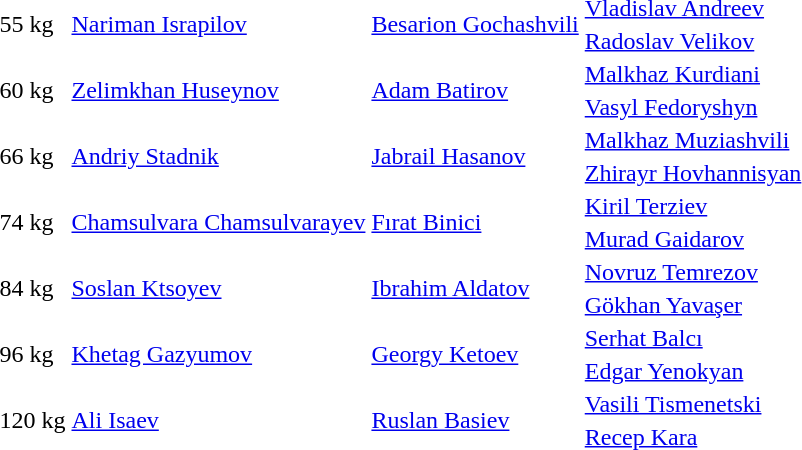<table>
<tr>
<td rowspan=2>55 kg</td>
<td rowspan=2> <a href='#'>Nariman Israpilov</a></td>
<td rowspan=2> <a href='#'>Besarion Gochashvili</a></td>
<td> <a href='#'>Vladislav Andreev</a></td>
</tr>
<tr>
<td> <a href='#'>Radoslav Velikov</a></td>
</tr>
<tr>
<td rowspan=2>60 kg</td>
<td rowspan=2> <a href='#'>Zelimkhan Huseynov</a></td>
<td rowspan=2> <a href='#'>Adam Batirov</a></td>
<td> <a href='#'>Malkhaz Kurdiani</a></td>
</tr>
<tr>
<td> <a href='#'>Vasyl Fedoryshyn</a></td>
</tr>
<tr>
<td rowspan=2>66 kg</td>
<td rowspan=2> <a href='#'>Andriy Stadnik</a></td>
<td rowspan=2> <a href='#'>Jabrail Hasanov</a></td>
<td> <a href='#'>Malkhaz Muziashvili</a></td>
</tr>
<tr>
<td> <a href='#'>Zhirayr Hovhannisyan</a></td>
</tr>
<tr>
<td rowspan=2>74 kg</td>
<td rowspan=2> <a href='#'>Chamsulvara Chamsulvarayev</a></td>
<td rowspan=2> <a href='#'>Fırat Binici</a></td>
<td> <a href='#'>Kiril Terziev</a></td>
</tr>
<tr>
<td> <a href='#'>Murad Gaidarov</a></td>
</tr>
<tr>
<td rowspan=2>84 kg</td>
<td rowspan=2> <a href='#'>Soslan Ktsoyev</a></td>
<td rowspan=2> <a href='#'>Ibrahim Aldatov</a></td>
<td> <a href='#'>Novruz Temrezov</a></td>
</tr>
<tr>
<td> <a href='#'>Gökhan Yavaşer</a></td>
</tr>
<tr>
<td rowspan=2>96 kg</td>
<td rowspan=2> <a href='#'>Khetag Gazyumov</a></td>
<td rowspan=2> <a href='#'>Georgy Ketoev</a></td>
<td> <a href='#'>Serhat Balcı</a></td>
</tr>
<tr>
<td> <a href='#'>Edgar Yenokyan</a></td>
</tr>
<tr>
<td rowspan=2>120 kg</td>
<td rowspan=2> <a href='#'>Ali Isaev</a></td>
<td rowspan=2> <a href='#'>Ruslan Basiev</a></td>
<td> <a href='#'>Vasili Tismenetski</a></td>
</tr>
<tr>
<td> <a href='#'>Recep Kara</a></td>
</tr>
</table>
